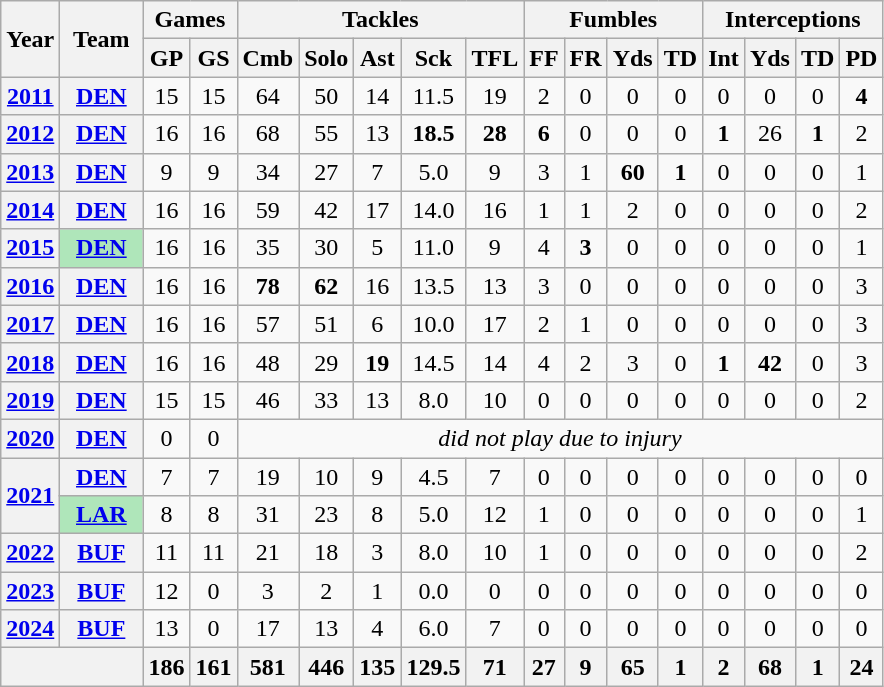<table class= "wikitable" style="text-align:center;">
<tr>
<th rowspan="2">Year</th>
<th rowspan="2">Team</th>
<th colspan="2">Games</th>
<th colspan="5">Tackles</th>
<th colspan="4">Fumbles</th>
<th colspan="4">Interceptions</th>
</tr>
<tr>
<th>GP</th>
<th>GS</th>
<th>Cmb</th>
<th>Solo</th>
<th>Ast</th>
<th>Sck</th>
<th>TFL</th>
<th>FF</th>
<th>FR</th>
<th>Yds</th>
<th>TD</th>
<th>Int</th>
<th>Yds</th>
<th>TD</th>
<th>PD</th>
</tr>
<tr>
<th><a href='#'>2011</a></th>
<th><a href='#'>DEN</a></th>
<td>15</td>
<td>15</td>
<td>64</td>
<td>50</td>
<td>14</td>
<td>11.5</td>
<td>19</td>
<td>2</td>
<td>0</td>
<td>0</td>
<td>0</td>
<td>0</td>
<td>0</td>
<td>0</td>
<td><strong>4</strong></td>
</tr>
<tr>
<th><a href='#'>2012</a></th>
<th><a href='#'>DEN</a></th>
<td>16</td>
<td>16</td>
<td>68</td>
<td>55</td>
<td>13</td>
<td><strong>18.5</strong></td>
<td><strong>28</strong></td>
<td><strong>6</strong></td>
<td>0</td>
<td>0</td>
<td>0</td>
<td><strong>1</strong></td>
<td>26</td>
<td><strong>1</strong></td>
<td>2</td>
</tr>
<tr>
<th><a href='#'>2013</a></th>
<th><a href='#'>DEN</a></th>
<td>9</td>
<td>9</td>
<td>34</td>
<td>27</td>
<td>7</td>
<td>5.0</td>
<td>9</td>
<td>3</td>
<td>1</td>
<td><strong>60</strong></td>
<td><strong>1</strong></td>
<td>0</td>
<td>0</td>
<td>0</td>
<td>1</td>
</tr>
<tr>
<th><a href='#'>2014</a></th>
<th><a href='#'>DEN</a></th>
<td>16</td>
<td>16</td>
<td>59</td>
<td>42</td>
<td>17</td>
<td>14.0</td>
<td>16</td>
<td>1</td>
<td>1</td>
<td>2</td>
<td>0</td>
<td>0</td>
<td>0</td>
<td>0</td>
<td>2</td>
</tr>
<tr>
<th><a href='#'>2015</a></th>
<th style="background:#afe6ba; width:3em;"><a href='#'>DEN</a></th>
<td>16</td>
<td>16</td>
<td>35</td>
<td>30</td>
<td>5</td>
<td>11.0</td>
<td>9</td>
<td>4</td>
<td><strong>3</strong></td>
<td>0</td>
<td>0</td>
<td>0</td>
<td>0</td>
<td>0</td>
<td>1</td>
</tr>
<tr>
<th><a href='#'>2016</a></th>
<th><a href='#'>DEN</a></th>
<td>16</td>
<td>16</td>
<td><strong>78</strong></td>
<td><strong>62</strong></td>
<td>16</td>
<td>13.5</td>
<td>13</td>
<td>3</td>
<td>0</td>
<td>0</td>
<td>0</td>
<td>0</td>
<td>0</td>
<td>0</td>
<td>3</td>
</tr>
<tr>
<th><a href='#'>2017</a></th>
<th><a href='#'>DEN</a></th>
<td>16</td>
<td>16</td>
<td>57</td>
<td>51</td>
<td>6</td>
<td>10.0</td>
<td>17</td>
<td>2</td>
<td>1</td>
<td>0</td>
<td>0</td>
<td>0</td>
<td>0</td>
<td>0</td>
<td>3</td>
</tr>
<tr>
<th><a href='#'>2018</a></th>
<th><a href='#'>DEN</a></th>
<td>16</td>
<td>16</td>
<td>48</td>
<td>29</td>
<td><strong>19</strong></td>
<td>14.5</td>
<td>14</td>
<td>4</td>
<td>2</td>
<td>3</td>
<td>0</td>
<td><strong>1</strong></td>
<td><strong>42</strong></td>
<td>0</td>
<td>3</td>
</tr>
<tr>
<th><a href='#'>2019</a></th>
<th><a href='#'>DEN</a></th>
<td>15</td>
<td>15</td>
<td>46</td>
<td>33</td>
<td>13</td>
<td>8.0</td>
<td>10</td>
<td>0</td>
<td>0</td>
<td>0</td>
<td>0</td>
<td>0</td>
<td>0</td>
<td>0</td>
<td>2</td>
</tr>
<tr>
<th><a href='#'>2020</a></th>
<th><a href='#'>DEN</a></th>
<td>0</td>
<td>0</td>
<td colspan="13"><em>did not play due to injury</em></td>
</tr>
<tr>
<th rowspan="2"><a href='#'>2021</a></th>
<th><a href='#'>DEN</a></th>
<td>7</td>
<td>7</td>
<td>19</td>
<td>10</td>
<td>9</td>
<td>4.5</td>
<td>7</td>
<td>0</td>
<td>0</td>
<td>0</td>
<td>0</td>
<td>0</td>
<td>0</td>
<td>0</td>
<td>0</td>
</tr>
<tr>
<th style="background:#afe6ba; width:3em;"><a href='#'>LAR</a></th>
<td>8</td>
<td>8</td>
<td>31</td>
<td>23</td>
<td>8</td>
<td>5.0</td>
<td>12</td>
<td>1</td>
<td>0</td>
<td>0</td>
<td>0</td>
<td>0</td>
<td>0</td>
<td>0</td>
<td>1</td>
</tr>
<tr>
<th><a href='#'>2022</a></th>
<th><a href='#'>BUF</a></th>
<td>11</td>
<td>11</td>
<td>21</td>
<td>18</td>
<td>3</td>
<td>8.0</td>
<td>10</td>
<td>1</td>
<td>0</td>
<td>0</td>
<td>0</td>
<td>0</td>
<td>0</td>
<td>0</td>
<td>2</td>
</tr>
<tr>
<th><a href='#'>2023</a></th>
<th><a href='#'>BUF</a></th>
<td>12</td>
<td>0</td>
<td>3</td>
<td>2</td>
<td>1</td>
<td>0.0</td>
<td>0</td>
<td>0</td>
<td>0</td>
<td>0</td>
<td>0</td>
<td>0</td>
<td>0</td>
<td>0</td>
<td>0</td>
</tr>
<tr>
<th><a href='#'>2024</a></th>
<th><a href='#'>BUF</a></th>
<td>13</td>
<td>0</td>
<td>17</td>
<td>13</td>
<td>4</td>
<td>6.0</td>
<td>7</td>
<td>0</td>
<td>0</td>
<td>0</td>
<td>0</td>
<td>0</td>
<td>0</td>
<td>0</td>
<td>0</td>
</tr>
<tr>
<th colspan="2"></th>
<th>186</th>
<th>161</th>
<th>581</th>
<th>446</th>
<th>135</th>
<th>129.5</th>
<th>71</th>
<th>27</th>
<th>9</th>
<th>65</th>
<th>1</th>
<th>2</th>
<th>68</th>
<th>1</th>
<th>24</th>
</tr>
</table>
